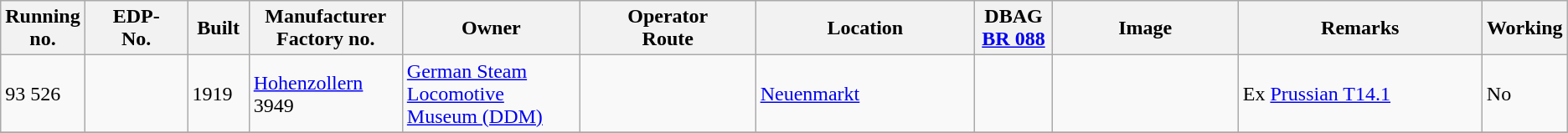<table class="wikitable" style="width="100%"; border:solid 1px #AAAAAA; background:#e3e3e3;">
<tr>
<th width="5%">Running<br>no.</th>
<th width="7%">EDP-<br>No.</th>
<th width="4%">Built</th>
<th width="10%">Manufacturer<br>Factory no.</th>
<th width="12%">Owner</th>
<th width="12%">Operator<br>Route</th>
<th width="15%">Location</th>
<th width="5%">DBAG<br><a href='#'>BR 088</a></th>
<th width="13%">Image</th>
<th width="20%">Remarks</th>
<th width="8%">Working</th>
</tr>
<tr>
<td>93 526</td>
<td></td>
<td>1919</td>
<td><a href='#'>Hohenzollern</a><br>3949</td>
<td><a href='#'>German Steam Locomotive Museum (DDM)</a></td>
<td></td>
<td><a href='#'>Neuenmarkt</a></td>
<td></td>
<td></td>
<td>Ex <a href='#'>Prussian T14.1</a></td>
<td>No</td>
</tr>
<tr>
</tr>
</table>
